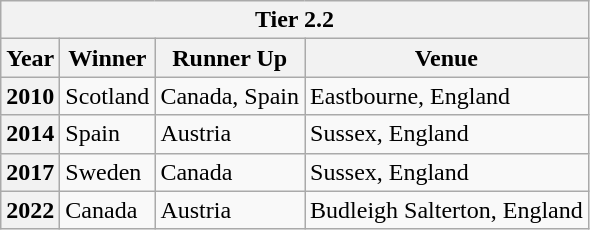<table class="wikitable">
<tr>
<th colspan= "4">Tier 2.2</th>
</tr>
<tr>
<th>Year</th>
<th>Winner</th>
<th>Runner Up</th>
<th>Venue</th>
</tr>
<tr>
<th>2010</th>
<td> Scotland</td>
<td> Canada,  Spain</td>
<td>Eastbourne, England</td>
</tr>
<tr>
<th>2014</th>
<td> Spain</td>
<td> Austria</td>
<td>Sussex, England</td>
</tr>
<tr>
<th>2017</th>
<td> Sweden</td>
<td> Canada</td>
<td>Sussex, England</td>
</tr>
<tr>
<th>2022</th>
<td> Canada</td>
<td> Austria</td>
<td>Budleigh Salterton, England</td>
</tr>
</table>
